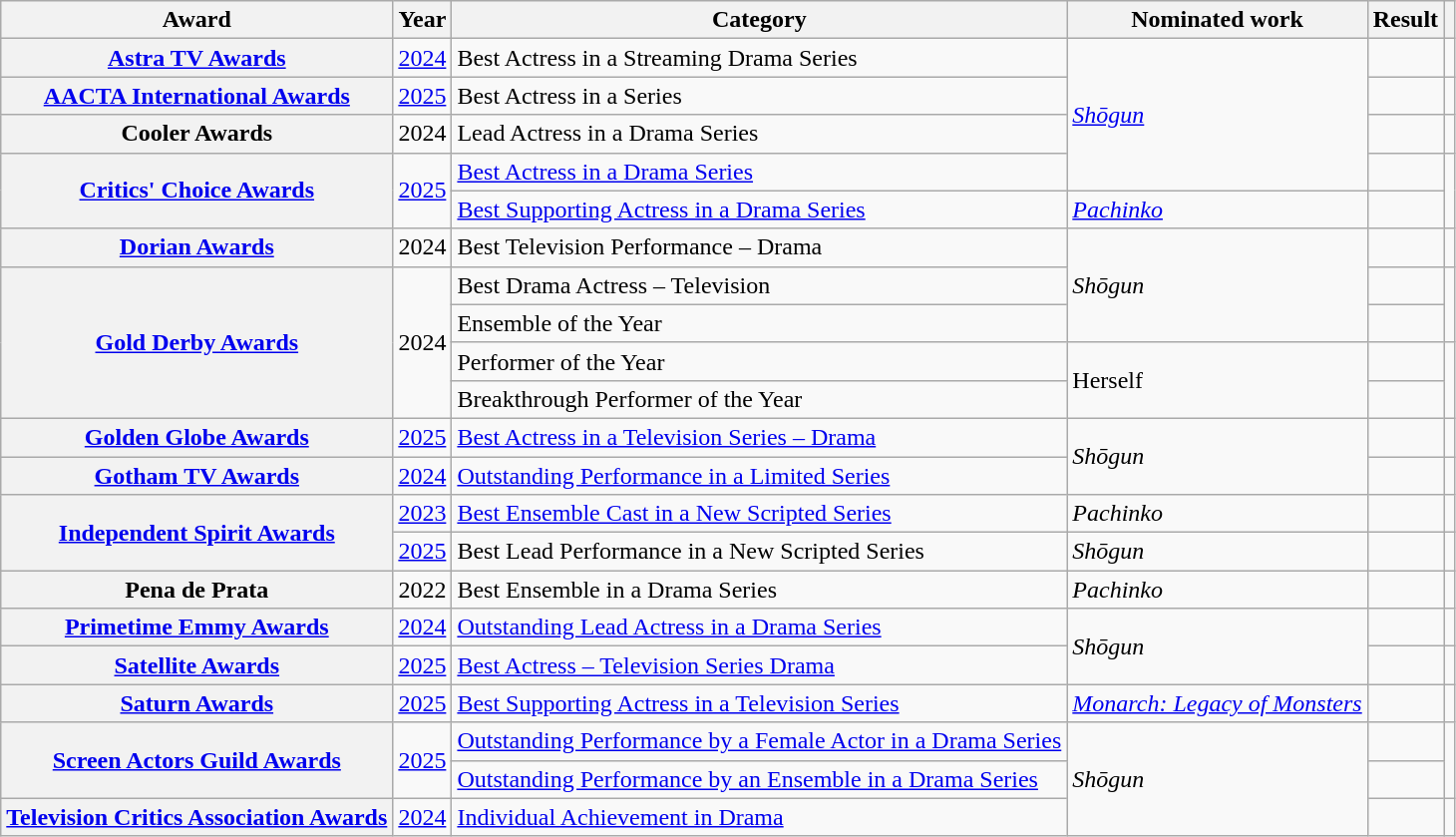<table class="wikitable plainrowheaders sortable">
<tr>
<th scope="col">Award</th>
<th scope="col">Year</th>
<th scope="col">Category</th>
<th scope="col">Nominated work</th>
<th scope="col">Result</th>
<th scope="col" class="unsortable"></th>
</tr>
<tr>
<th scope="row"><a href='#'>Astra TV Awards</a></th>
<td><a href='#'>2024</a></td>
<td>Best Actress in a Streaming Drama Series</td>
<td rowspan="4"><em><a href='#'>Shōgun</a></em></td>
<td></td>
<td></td>
</tr>
<tr>
<th scope="row"><a href='#'>AACTA International Awards</a></th>
<td><a href='#'>2025</a></td>
<td>Best Actress in a Series</td>
<td></td>
<td></td>
</tr>
<tr>
<th scope="row">Cooler Awards</th>
<td>2024</td>
<td>Lead Actress in a Drama Series</td>
<td></td>
<td></td>
</tr>
<tr>
<th scope="row" rowspan="2"><a href='#'>Critics' Choice Awards</a></th>
<td rowspan="2"><a href='#'>2025</a></td>
<td><a href='#'>Best Actress in a Drama Series</a></td>
<td></td>
<td rowspan="2"></td>
</tr>
<tr>
<td><a href='#'>Best Supporting Actress in a Drama Series</a></td>
<td><em><a href='#'>Pachinko</a></em></td>
<td></td>
</tr>
<tr>
<th scope="row"><a href='#'>Dorian Awards</a></th>
<td>2024</td>
<td>Best Television Performance – Drama</td>
<td rowspan="3"><em>Shōgun</em></td>
<td></td>
<td></td>
</tr>
<tr>
<th scope="row" rowspan="4"><a href='#'>Gold Derby Awards</a></th>
<td rowspan="4">2024</td>
<td>Best Drama Actress – Television</td>
<td></td>
<td rowspan="2"></td>
</tr>
<tr>
<td>Ensemble of the Year</td>
<td></td>
</tr>
<tr>
<td>Performer of the Year</td>
<td rowspan="2">Herself</td>
<td></td>
<td rowspan="2"></td>
</tr>
<tr>
<td>Breakthrough Performer of the Year</td>
<td></td>
</tr>
<tr>
<th scope="row"><a href='#'>Golden Globe Awards</a></th>
<td><a href='#'>2025</a></td>
<td><a href='#'>Best Actress in a Television Series – Drama</a></td>
<td rowspan="2"><em>Shōgun</em></td>
<td></td>
<td></td>
</tr>
<tr>
<th scope="row"><a href='#'>Gotham TV Awards</a></th>
<td><a href='#'>2024</a></td>
<td><a href='#'>Outstanding Performance in a Limited Series</a></td>
<td></td>
<td></td>
</tr>
<tr>
<th rowspan="2" scope="row"><a href='#'>Independent Spirit Awards</a></th>
<td><a href='#'>2023</a></td>
<td><a href='#'>Best Ensemble Cast in a New Scripted Series</a></td>
<td><em>Pachinko</em></td>
<td></td>
<td></td>
</tr>
<tr>
<td><a href='#'>2025</a></td>
<td>Best Lead Performance in a New Scripted Series</td>
<td><em>Shōgun</em></td>
<td></td>
<td></td>
</tr>
<tr>
<th scope="row">Pena de Prata</th>
<td>2022</td>
<td>Best Ensemble in a Drama Series</td>
<td><em>Pachinko</em></td>
<td></td>
<td></td>
</tr>
<tr>
<th scope="row"><a href='#'>Primetime Emmy Awards</a></th>
<td><a href='#'>2024</a></td>
<td><a href='#'>Outstanding Lead Actress in a Drama Series</a></td>
<td rowspan="2"><em>Shōgun</em></td>
<td></td>
<td></td>
</tr>
<tr>
<th scope="row"><a href='#'>Satellite Awards</a></th>
<td><a href='#'>2025</a></td>
<td><a href='#'>Best Actress – Television Series Drama</a></td>
<td></td>
<td></td>
</tr>
<tr>
<th scope="row"><a href='#'>Saturn Awards</a></th>
<td><a href='#'>2025</a></td>
<td><a href='#'>Best Supporting Actress in a Television Series</a></td>
<td><em><a href='#'>Monarch: Legacy of Monsters</a></em></td>
<td></td>
<td></td>
</tr>
<tr>
<th rowspan="2" scope="row"><a href='#'>Screen Actors Guild Awards</a></th>
<td rowspan="2"><a href='#'>2025</a></td>
<td><a href='#'>Outstanding Performance by a Female Actor in a Drama Series</a></td>
<td rowspan="3"><em>Shōgun</em></td>
<td></td>
<td rowspan=2></td>
</tr>
<tr>
<td><a href='#'>Outstanding Performance by an Ensemble in a Drama Series</a></td>
<td></td>
</tr>
<tr>
<th scope="row"><a href='#'>Television Critics Association Awards</a></th>
<td><a href='#'>2024</a></td>
<td><a href='#'>Individual Achievement in Drama</a></td>
<td></td>
<td></td>
</tr>
</table>
